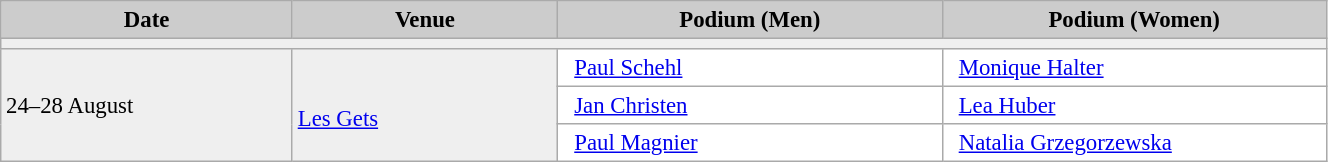<table class="wikitable" width=70% bgcolor="#f7f8ff" cellpadding="3" cellspacing="0" border="1" style="font-size: 95%; border: gray solid 1px; border-collapse: collapse;">
<tr bgcolor="#CCCCCC">
<td align="center"><strong>Date</strong></td>
<td width=20% align="center"><strong>Venue</strong></td>
<td width=29% align="center"><strong>Podium (Men)</strong></td>
<td width=29% align="center"><strong>Podium (Women)</strong></td>
</tr>
<tr bgcolor="#EFEFEF">
<td colspan=4></td>
</tr>
<tr bgcolor="#EFEFEF">
<td rowspan=3>24–28 August</td>
<td rowspan=3><br><a href='#'>Les Gets</a></td>
<td bgcolor="#ffffff">    <a href='#'>Paul Schehl</a></td>
<td bgcolor="#ffffff">    <a href='#'>Monique Halter</a></td>
</tr>
<tr>
<td bgcolor="#ffffff">    <a href='#'>Jan Christen</a></td>
<td bgcolor="#ffffff">    <a href='#'>Lea Huber</a></td>
</tr>
<tr>
<td bgcolor="#ffffff">    <a href='#'>Paul Magnier</a></td>
<td bgcolor="#ffffff">    <a href='#'>Natalia Grzegorzewska</a></td>
</tr>
</table>
